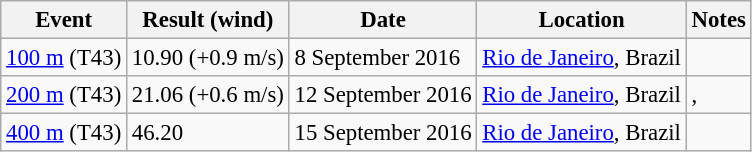<table class="wikitable" style="font-size:95%;">
<tr>
<th>Event</th>
<th>Result (wind)</th>
<th>Date</th>
<th>Location</th>
<th>Notes</th>
</tr>
<tr>
<td><a href='#'>100 m</a> (T43)</td>
<td>10.90 (+0.9 m/s)</td>
<td>8 September 2016</td>
<td><a href='#'>Rio de Janeiro</a>, Brazil</td>
<td></td>
</tr>
<tr>
<td><a href='#'>200 m</a> (T43)</td>
<td>21.06 (+0.6 m/s)</td>
<td>12 September 2016</td>
<td><a href='#'>Rio de Janeiro</a>, Brazil</td>
<td>, </td>
</tr>
<tr>
<td><a href='#'>400 m</a> (T43)</td>
<td>46.20</td>
<td>15 September 2016</td>
<td><a href='#'>Rio de Janeiro</a>, Brazil</td>
<td></td>
</tr>
</table>
